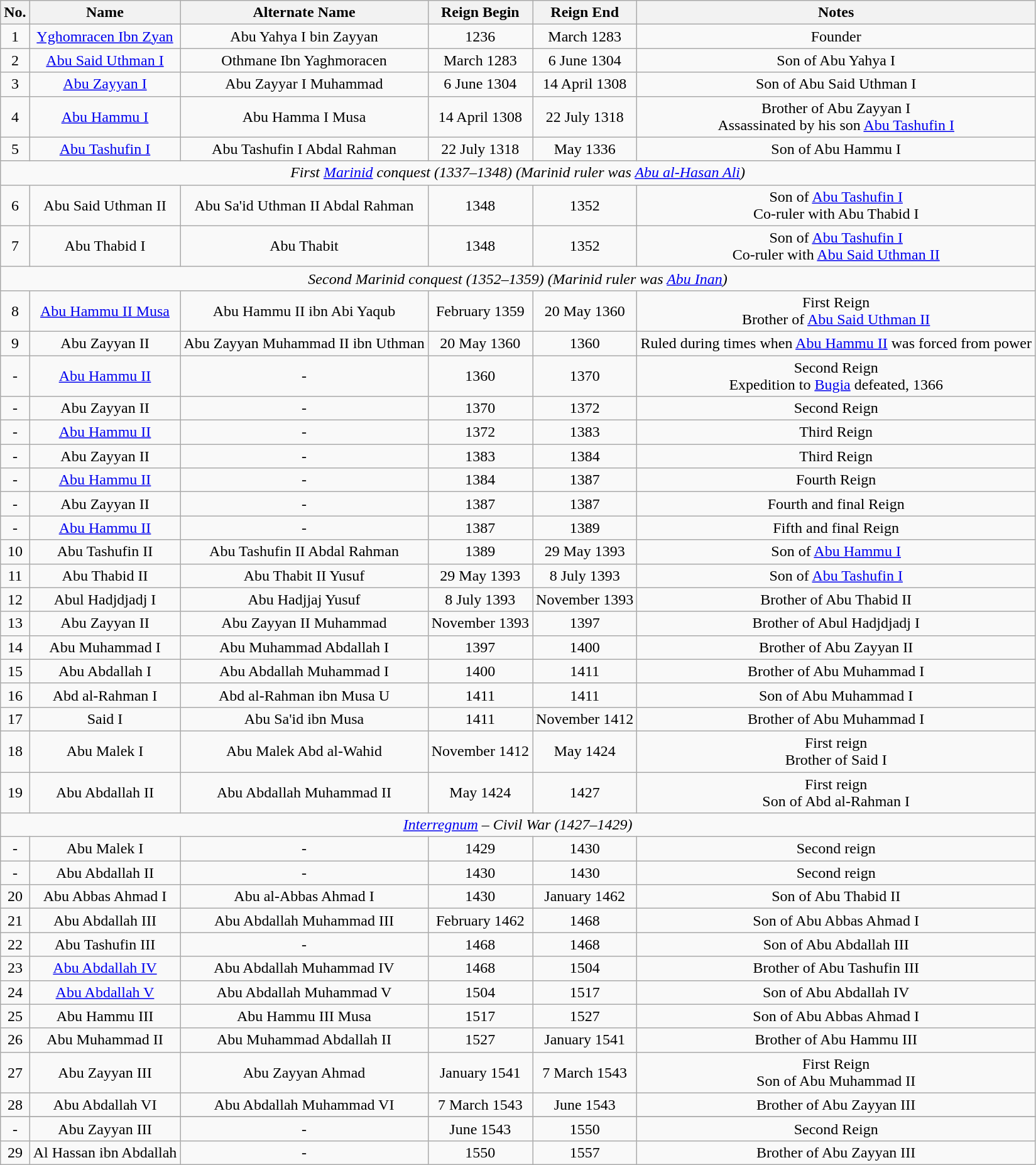<table class="wikitable" style="text-align:center;">
<tr>
<th>No.</th>
<th>Name</th>
<th>Alternate Name</th>
<th>Reign Begin</th>
<th>Reign End</th>
<th>Notes</th>
</tr>
<tr>
<td>1</td>
<td><a href='#'>Yghomracen Ibn Zyan</a></td>
<td>Abu Yahya I bin Zayyan</td>
<td>1236</td>
<td>March 1283</td>
<td>Founder</td>
</tr>
<tr>
<td>2</td>
<td><a href='#'>Abu Said Uthman I</a></td>
<td>Othmane Ibn Yaghmoracen</td>
<td>March 1283</td>
<td>6 June 1304</td>
<td>Son of Abu Yahya I</td>
</tr>
<tr>
<td>3</td>
<td><a href='#'>Abu Zayyan I</a></td>
<td>Abu Zayyar I Muhammad</td>
<td>6 June 1304</td>
<td>14 April 1308</td>
<td>Son of Abu Said Uthman I</td>
</tr>
<tr>
<td>4</td>
<td><a href='#'>Abu Hammu I</a></td>
<td>Abu Hamma I Musa</td>
<td>14 April 1308</td>
<td>22 July 1318</td>
<td>Brother of Abu Zayyan I<br>Assassinated by his son <a href='#'>Abu Tashufin I</a></td>
</tr>
<tr>
<td>5</td>
<td><a href='#'>Abu Tashufin I</a></td>
<td>Abu Tashufin I Abdal Rahman</td>
<td>22 July 1318</td>
<td>May 1336</td>
<td>Son of Abu Hammu I</td>
</tr>
<tr>
<td colspan=6><em>First <a href='#'>Marinid</a> conquest (1337–1348) (Marinid ruler was <a href='#'>Abu al-Hasan Ali</a>)</em></td>
</tr>
<tr>
<td>6</td>
<td>Abu Said Uthman II</td>
<td>Abu Sa'id Uthman II Abdal Rahman</td>
<td>1348</td>
<td>1352</td>
<td>Son of <a href='#'>Abu Tashufin I</a><br>Co-ruler with Abu Thabid I</td>
</tr>
<tr>
<td>7</td>
<td>Abu Thabid I</td>
<td>Abu Thabit</td>
<td>1348</td>
<td>1352</td>
<td>Son of <a href='#'>Abu Tashufin I</a><br>Co-ruler with <a href='#'>Abu Said Uthman II</a></td>
</tr>
<tr>
<td colspan=6><em>Second Marinid conquest (1352–1359) (Marinid ruler was <a href='#'>Abu Inan</a>)</em></td>
</tr>
<tr>
<td>8</td>
<td><a href='#'>Abu Hammu II Musa</a></td>
<td>Abu Hammu II ibn Abi Yaqub</td>
<td>February 1359</td>
<td>20 May 1360</td>
<td>First Reign<br>Brother of <a href='#'>Abu Said Uthman II</a></td>
</tr>
<tr>
<td>9</td>
<td>Abu Zayyan II</td>
<td>Abu Zayyan Muhammad II ibn Uthman</td>
<td>20 May 1360</td>
<td>1360</td>
<td>Ruled during times when <a href='#'>Abu Hammu II</a> was forced from power</td>
</tr>
<tr>
<td>-</td>
<td><a href='#'>Abu Hammu II</a></td>
<td>-</td>
<td>1360</td>
<td>1370</td>
<td>Second Reign<br>Expedition to <a href='#'>Bugia</a> defeated, 1366</td>
</tr>
<tr>
<td>-</td>
<td>Abu Zayyan II</td>
<td>-</td>
<td>1370</td>
<td>1372</td>
<td>Second Reign</td>
</tr>
<tr>
<td>-</td>
<td><a href='#'>Abu Hammu II</a></td>
<td>-</td>
<td>1372</td>
<td>1383</td>
<td>Third Reign</td>
</tr>
<tr>
<td>-</td>
<td>Abu Zayyan II</td>
<td>-</td>
<td>1383</td>
<td>1384</td>
<td>Third Reign</td>
</tr>
<tr>
<td>-</td>
<td><a href='#'>Abu Hammu II</a></td>
<td>-</td>
<td>1384</td>
<td>1387</td>
<td>Fourth Reign</td>
</tr>
<tr>
<td>-</td>
<td>Abu Zayyan II</td>
<td>-</td>
<td>1387</td>
<td>1387</td>
<td>Fourth and final Reign</td>
</tr>
<tr>
<td>-</td>
<td><a href='#'>Abu Hammu II</a></td>
<td>-</td>
<td>1387</td>
<td>1389</td>
<td>Fifth and final Reign</td>
</tr>
<tr>
<td>10</td>
<td>Abu Tashufin II</td>
<td>Abu Tashufin II Abdal Rahman</td>
<td>1389</td>
<td>29 May 1393</td>
<td>Son of <a href='#'>Abu Hammu I</a></td>
</tr>
<tr>
<td>11</td>
<td>Abu Thabid II</td>
<td>Abu Thabit II Yusuf</td>
<td>29 May 1393</td>
<td>8 July 1393</td>
<td>Son of <a href='#'>Abu Tashufin I</a></td>
</tr>
<tr>
<td>12</td>
<td>Abul Hadjdjadj I</td>
<td>Abu Hadjjaj Yusuf</td>
<td>8 July 1393</td>
<td>November 1393</td>
<td>Brother of Abu Thabid II</td>
</tr>
<tr>
<td>13</td>
<td>Abu Zayyan II</td>
<td>Abu Zayyan II Muhammad</td>
<td>November 1393</td>
<td>1397</td>
<td>Brother of Abul Hadjdjadj I</td>
</tr>
<tr>
<td>14</td>
<td>Abu Muhammad I</td>
<td>Abu Muhammad Abdallah I</td>
<td>1397</td>
<td>1400</td>
<td>Brother of Abu Zayyan II</td>
</tr>
<tr>
<td>15</td>
<td>Abu Abdallah I</td>
<td>Abu Abdallah Muhammad I</td>
<td>1400</td>
<td>1411</td>
<td>Brother of Abu Muhammad I</td>
</tr>
<tr>
<td>16</td>
<td>Abd al-Rahman I</td>
<td>Abd al-Rahman ibn Musa U</td>
<td>1411</td>
<td>1411</td>
<td>Son of Abu Muhammad I</td>
</tr>
<tr>
<td>17</td>
<td>Said I</td>
<td>Abu Sa'id ibn Musa</td>
<td>1411</td>
<td>November 1412</td>
<td>Brother of Abu Muhammad I</td>
</tr>
<tr>
<td>18</td>
<td>Abu Malek I</td>
<td>Abu Malek Abd al-Wahid</td>
<td>November 1412</td>
<td>May 1424</td>
<td>First reign<br>Brother of Said I</td>
</tr>
<tr>
<td>19</td>
<td>Abu Abdallah II</td>
<td>Abu Abdallah Muhammad II</td>
<td>May 1424</td>
<td>1427</td>
<td>First reign<br>Son of Abd al-Rahman I</td>
</tr>
<tr>
<td colspan=6><em><a href='#'>Interregnum</a> – Civil War (1427–1429)</em></td>
</tr>
<tr>
<td>-</td>
<td>Abu Malek I</td>
<td>-</td>
<td>1429</td>
<td>1430</td>
<td>Second reign</td>
</tr>
<tr>
<td>-</td>
<td>Abu Abdallah II</td>
<td>-</td>
<td>1430</td>
<td>1430</td>
<td>Second reign</td>
</tr>
<tr>
<td>20</td>
<td>Abu Abbas Ahmad I</td>
<td>Abu al-Abbas Ahmad I</td>
<td>1430</td>
<td>January 1462</td>
<td>Son of Abu Thabid II</td>
</tr>
<tr>
<td>21</td>
<td>Abu Abdallah III</td>
<td>Abu Abdallah Muhammad III</td>
<td>February 1462</td>
<td>1468</td>
<td>Son of Abu Abbas Ahmad I</td>
</tr>
<tr>
<td>22</td>
<td>Abu Tashufin III</td>
<td>-</td>
<td>1468</td>
<td>1468</td>
<td>Son of Abu Abdallah III</td>
</tr>
<tr>
<td>23</td>
<td><a href='#'>Abu Abdallah IV</a></td>
<td>Abu Abdallah Muhammad IV</td>
<td>1468</td>
<td>1504</td>
<td>Brother of Abu Tashufin III</td>
</tr>
<tr>
<td>24</td>
<td><a href='#'>Abu Abdallah V</a></td>
<td>Abu Abdallah Muhammad V</td>
<td>1504</td>
<td>1517</td>
<td>Son of Abu Abdallah IV</td>
</tr>
<tr>
<td>25</td>
<td>Abu Hammu III</td>
<td>Abu Hammu III Musa</td>
<td>1517</td>
<td>1527</td>
<td>Son of Abu Abbas Ahmad I</td>
</tr>
<tr>
<td>26</td>
<td>Abu Muhammad II</td>
<td>Abu Muhammad Abdallah II</td>
<td>1527</td>
<td>January 1541</td>
<td>Brother of Abu Hammu III</td>
</tr>
<tr>
<td>27</td>
<td>Abu Zayyan III</td>
<td>Abu Zayyan Ahmad</td>
<td>January 1541</td>
<td>7 March 1543</td>
<td>First Reign<br>Son of Abu Muhammad II</td>
</tr>
<tr>
<td>28</td>
<td>Abu Abdallah VI</td>
<td>Abu Abdallah Muhammad VI</td>
<td>7 March 1543</td>
<td>June 1543</td>
<td>Brother of Abu Zayyan III</td>
</tr>
<tr>
</tr>
<tr>
<td>-</td>
<td>Abu Zayyan III</td>
<td>-</td>
<td>June 1543</td>
<td>1550</td>
<td>Second Reign</td>
</tr>
<tr>
<td>29</td>
<td>Al Hassan ibn Abdallah</td>
<td>-</td>
<td>1550</td>
<td>1557</td>
<td>Brother of Abu Zayyan III</td>
</tr>
</table>
